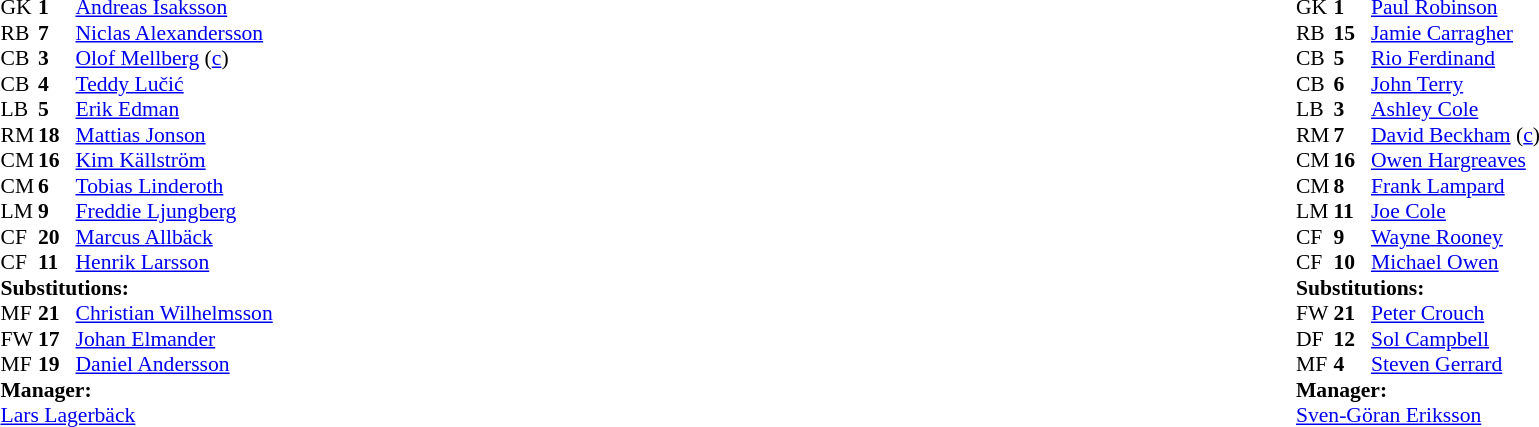<table width="100%">
<tr>
<td valign="top" width="40%"><br><table style="font-size: 90%" cellspacing="0" cellpadding="0">
<tr>
<th width="25"></th>
<th width="25"></th>
</tr>
<tr>
<td>GK</td>
<td><strong>1</strong></td>
<td><a href='#'>Andreas Isaksson</a></td>
</tr>
<tr>
<td>RB</td>
<td><strong>7</strong></td>
<td><a href='#'>Niclas Alexandersson</a></td>
<td></td>
</tr>
<tr>
<td>CB</td>
<td><strong>3</strong></td>
<td><a href='#'>Olof Mellberg</a> (<a href='#'>c</a>)</td>
</tr>
<tr>
<td>CB</td>
<td><strong>4</strong></td>
<td><a href='#'>Teddy Lučić</a></td>
</tr>
<tr>
<td>LB</td>
<td><strong>5</strong></td>
<td><a href='#'>Erik Edman</a></td>
</tr>
<tr>
<td>RM</td>
<td><strong>18</strong></td>
<td><a href='#'>Mattias Jonson</a></td>
<td></td>
<td></td>
</tr>
<tr>
<td>CM</td>
<td><strong>16</strong></td>
<td><a href='#'>Kim Källström</a></td>
</tr>
<tr>
<td>CM</td>
<td><strong>6</strong></td>
<td><a href='#'>Tobias Linderoth</a></td>
<td></td>
<td></td>
</tr>
<tr>
<td>LM</td>
<td><strong>9</strong></td>
<td><a href='#'>Freddie Ljungberg</a></td>
<td></td>
</tr>
<tr>
<td>CF</td>
<td><strong>20</strong></td>
<td><a href='#'>Marcus Allbäck</a></td>
<td></td>
<td></td>
</tr>
<tr>
<td>CF</td>
<td><strong>11</strong></td>
<td><a href='#'>Henrik Larsson</a></td>
</tr>
<tr>
<td colspan=3><strong>Substitutions:</strong></td>
</tr>
<tr>
<td>MF</td>
<td><strong>21</strong></td>
<td><a href='#'>Christian Wilhelmsson</a></td>
<td></td>
<td></td>
</tr>
<tr>
<td>FW</td>
<td><strong>17</strong></td>
<td><a href='#'>Johan Elmander</a></td>
<td></td>
<td></td>
</tr>
<tr>
<td>MF</td>
<td><strong>19</strong></td>
<td><a href='#'>Daniel Andersson</a></td>
<td></td>
<td></td>
</tr>
<tr>
<td colspan=3><strong>Manager:</strong></td>
</tr>
<tr>
<td colspan="4"><a href='#'>Lars Lagerbäck</a></td>
</tr>
</table>
</td>
<td valign="top"></td>
<td valign="top" width="50%"><br><table style="font-size: 90%" cellspacing="0" cellpadding="0" align=center>
<tr>
<th width="25"></th>
<th width="25"></th>
</tr>
<tr>
<td>GK</td>
<td><strong>1</strong></td>
<td><a href='#'>Paul Robinson</a></td>
</tr>
<tr>
<td>RB</td>
<td><strong>15</strong></td>
<td><a href='#'>Jamie Carragher</a></td>
</tr>
<tr>
<td>CB</td>
<td><strong>5</strong></td>
<td><a href='#'>Rio Ferdinand</a></td>
<td></td>
<td></td>
</tr>
<tr>
<td>CB</td>
<td><strong>6</strong></td>
<td><a href='#'>John Terry</a></td>
</tr>
<tr>
<td>LB</td>
<td><strong>3</strong></td>
<td><a href='#'>Ashley Cole</a></td>
</tr>
<tr>
<td>RM</td>
<td><strong>7</strong></td>
<td><a href='#'>David Beckham</a> (<a href='#'>c</a>)</td>
</tr>
<tr>
<td>CM</td>
<td><strong>16</strong></td>
<td><a href='#'>Owen Hargreaves</a></td>
<td></td>
</tr>
<tr>
<td>CM</td>
<td><strong>8</strong></td>
<td><a href='#'>Frank Lampard</a></td>
</tr>
<tr>
<td>LM</td>
<td><strong>11</strong></td>
<td><a href='#'>Joe Cole</a></td>
</tr>
<tr>
<td>CF</td>
<td><strong>9</strong></td>
<td><a href='#'>Wayne Rooney</a></td>
<td></td>
<td></td>
</tr>
<tr>
<td>CF</td>
<td><strong>10</strong></td>
<td><a href='#'>Michael Owen</a></td>
<td></td>
<td></td>
</tr>
<tr>
<td colspan=3><strong>Substitutions:</strong></td>
</tr>
<tr>
<td>FW</td>
<td><strong>21</strong></td>
<td><a href='#'>Peter Crouch</a></td>
<td></td>
<td></td>
</tr>
<tr>
<td>DF</td>
<td><strong>12</strong></td>
<td><a href='#'>Sol Campbell</a></td>
<td></td>
<td></td>
</tr>
<tr>
<td>MF</td>
<td><strong>4</strong></td>
<td><a href='#'>Steven Gerrard</a></td>
<td></td>
<td></td>
</tr>
<tr>
<td colspan=3><strong>Manager:</strong></td>
</tr>
<tr>
<td colspan="4"> <a href='#'>Sven-Göran Eriksson</a></td>
</tr>
</table>
</td>
</tr>
</table>
